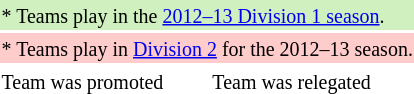<table>
<tr style="background: #D0F0C0;">
<td colspan=2><small> * Teams play in the <a href='#'>2012–13 Division 1 season</a>.</small></td>
</tr>
<tr style="background: #FFCCCC;">
<td colspan=2><small> * Teams play in <a href='#'>Division 2</a> for the 2012–13 season.</small></td>
</tr>
<tr>
<td><small>  Team was promoted</small></td>
<td><small>  Team was relegated</small></td>
</tr>
</table>
